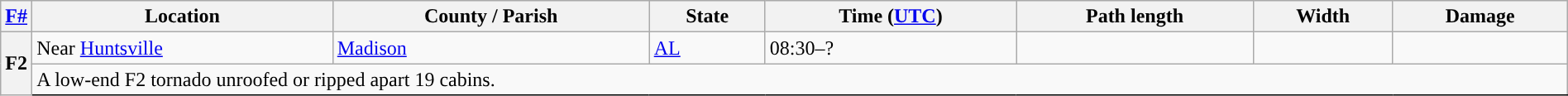<table class="wikitable sortable" style="width:100%;">
<tr>
<th scope="col"  style="width:2%; text-align:center;"><a href='#'>F#</a></th>
<th scope="col" text-align:center;" class="unsortable">Location</th>
<th scope="col" text-align:center;" class="unsortable">County / Parish</th>
<th scope="col" text-align:center;">State</th>
<th scope="col" text-align:center;">Time (<a href='#'>UTC</a>)</th>
<th scope="col" text-align:center;">Path length</th>
<th scope="col" text-align:center;">Width</th>
<th scope="col" text-align:center;">Damage</th>
</tr>
<tr>
<th scope="row" rowspan="2" style="background-color:#">F2</th>
<td>Near <a href='#'>Huntsville</a></td>
<td><a href='#'>Madison</a></td>
<td><a href='#'>AL</a></td>
<td>08:30–?</td>
<td></td>
<td></td>
<td></td>
</tr>
<tr class="expand-child">
<td colspan="9" style=" border-bottom: 1px solid black;">A low-end F2 tornado unroofed or ripped apart 19 cabins.</td>
</tr>
</table>
